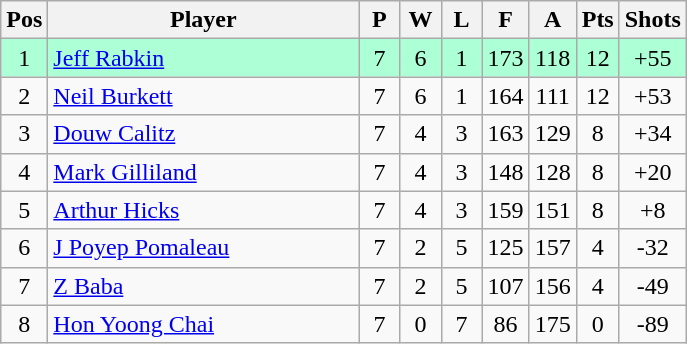<table class="wikitable" style="font-size: 100%">
<tr>
<th width=20>Pos</th>
<th width=200>Player</th>
<th width=20>P</th>
<th width=20>W</th>
<th width=20>L</th>
<th width=20>F</th>
<th width=20>A</th>
<th width=20>Pts</th>
<th width=30>Shots</th>
</tr>
<tr align=center style="background: #ADFFD6;">
<td>1</td>
<td align="left"> <a href='#'>Jeff Rabkin</a></td>
<td>7</td>
<td>6</td>
<td>1</td>
<td>173</td>
<td>118</td>
<td>12</td>
<td>+55</td>
</tr>
<tr align=center>
<td>2</td>
<td align="left"> <a href='#'>Neil Burkett</a></td>
<td>7</td>
<td>6</td>
<td>1</td>
<td>164</td>
<td>111</td>
<td>12</td>
<td>+53</td>
</tr>
<tr align=center>
<td>3</td>
<td align="left"> <a href='#'>Douw Calitz</a></td>
<td>7</td>
<td>4</td>
<td>3</td>
<td>163</td>
<td>129</td>
<td>8</td>
<td>+34</td>
</tr>
<tr align=center>
<td>4</td>
<td align="left"> <a href='#'>Mark Gilliland</a></td>
<td>7</td>
<td>4</td>
<td>3</td>
<td>148</td>
<td>128</td>
<td>8</td>
<td>+20</td>
</tr>
<tr align=center>
<td>5</td>
<td align="left"> <a href='#'>Arthur Hicks</a></td>
<td>7</td>
<td>4</td>
<td>3</td>
<td>159</td>
<td>151</td>
<td>8</td>
<td>+8</td>
</tr>
<tr align=center>
<td>6</td>
<td align="left"> <a href='#'>J Poyep Pomaleau</a></td>
<td>7</td>
<td>2</td>
<td>5</td>
<td>125</td>
<td>157</td>
<td>4</td>
<td>-32</td>
</tr>
<tr align=center>
<td>7</td>
<td align="left"> <a href='#'>Z Baba</a></td>
<td>7</td>
<td>2</td>
<td>5</td>
<td>107</td>
<td>156</td>
<td>4</td>
<td>-49</td>
</tr>
<tr align=center>
<td>8</td>
<td align="left"> <a href='#'>Hon Yoong Chai</a></td>
<td>7</td>
<td>0</td>
<td>7</td>
<td>86</td>
<td>175</td>
<td>0</td>
<td>-89</td>
</tr>
</table>
